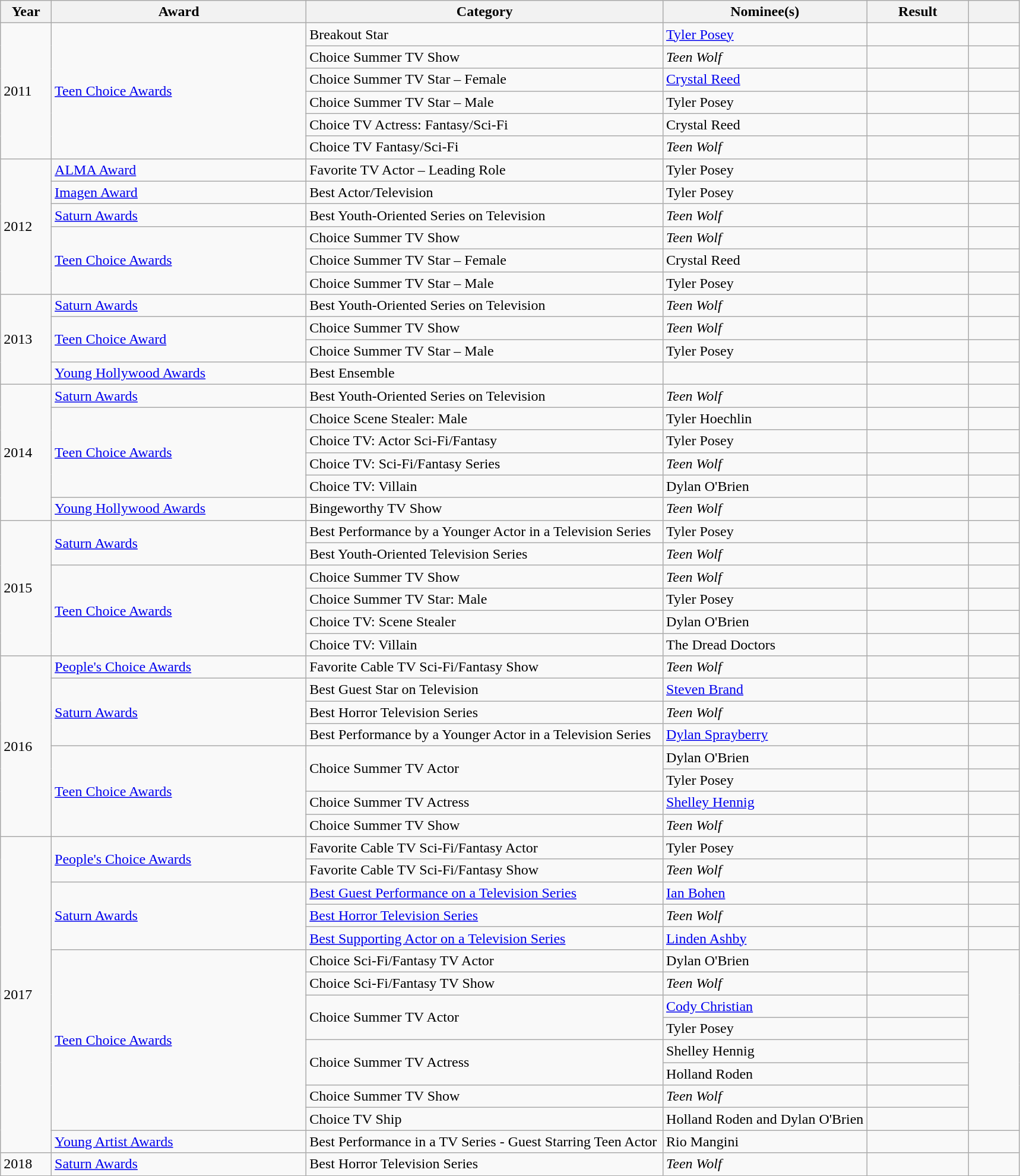<table class="wikitable sortable">
<tr>
<th style="width:5%;">Year</th>
<th style="width:25%;">Award</th>
<th style="width:35%;">Category</th>
<th style="width:20%;">Nominee(s)</th>
<th style="width:10%;">Result</th>
<th style="width:5%;"></th>
</tr>
<tr>
<td rowspan="6">2011</td>
<td rowspan="6"><a href='#'>Teen Choice Awards</a></td>
<td>Breakout Star</td>
<td><a href='#'>Tyler Posey</a></td>
<td></td>
<td></td>
</tr>
<tr>
<td>Choice Summer TV Show</td>
<td><em>Teen Wolf</em></td>
<td></td>
<td></td>
</tr>
<tr>
<td>Choice Summer TV Star – Female</td>
<td><a href='#'>Crystal Reed</a></td>
<td></td>
<td></td>
</tr>
<tr>
<td>Choice Summer TV Star – Male</td>
<td>Tyler Posey</td>
<td></td>
<td></td>
</tr>
<tr>
<td>Choice TV Actress: Fantasy/Sci-Fi</td>
<td>Crystal Reed</td>
<td></td>
<td></td>
</tr>
<tr>
<td>Choice TV Fantasy/Sci-Fi</td>
<td><em>Teen Wolf</em></td>
<td></td>
<td></td>
</tr>
<tr>
<td rowspan="6">2012</td>
<td><a href='#'>ALMA Award</a></td>
<td>Favorite TV Actor – Leading Role</td>
<td>Tyler Posey</td>
<td></td>
<td></td>
</tr>
<tr>
<td><a href='#'>Imagen Award</a></td>
<td>Best Actor/Television</td>
<td>Tyler Posey</td>
<td></td>
<td></td>
</tr>
<tr>
<td><a href='#'>Saturn Awards</a></td>
<td>Best Youth-Oriented Series on Television</td>
<td><em>Teen Wolf</em></td>
<td></td>
<td></td>
</tr>
<tr>
<td rowspan="3"><a href='#'>Teen Choice Awards</a></td>
<td>Choice Summer TV Show</td>
<td><em>Teen Wolf</em></td>
<td></td>
<td></td>
</tr>
<tr>
<td>Choice Summer TV Star – Female</td>
<td>Crystal Reed</td>
<td></td>
<td></td>
</tr>
<tr>
<td>Choice Summer TV Star – Male</td>
<td>Tyler Posey</td>
<td></td>
<td></td>
</tr>
<tr>
<td rowspan="4">2013</td>
<td><a href='#'>Saturn Awards</a></td>
<td>Best Youth-Oriented Series on Television</td>
<td><em>Teen Wolf</em></td>
<td></td>
<td></td>
</tr>
<tr>
<td rowspan="2"><a href='#'>Teen Choice Award</a></td>
<td>Choice Summer TV Show</td>
<td><em>Teen Wolf</em></td>
<td></td>
<td></td>
</tr>
<tr>
<td>Choice Summer TV Star – Male</td>
<td>Tyler Posey</td>
<td></td>
<td></td>
</tr>
<tr>
<td><a href='#'>Young Hollywood Awards</a></td>
<td>Best Ensemble</td>
<td></td>
<td></td>
<td></td>
</tr>
<tr>
<td rowspan="6">2014</td>
<td><a href='#'>Saturn Awards</a></td>
<td>Best Youth-Oriented Series on Television</td>
<td><em>Teen Wolf</em></td>
<td></td>
<td></td>
</tr>
<tr>
<td rowspan="4"><a href='#'>Teen Choice Awards</a></td>
<td>Choice Scene Stealer: Male</td>
<td>Tyler Hoechlin</td>
<td></td>
<td></td>
</tr>
<tr>
<td>Choice TV: Actor Sci-Fi/Fantasy</td>
<td>Tyler Posey</td>
<td></td>
<td></td>
</tr>
<tr>
<td>Choice TV: Sci-Fi/Fantasy Series</td>
<td><em>Teen Wolf</em></td>
<td></td>
<td></td>
</tr>
<tr>
<td>Choice TV: Villain</td>
<td>Dylan O'Brien</td>
<td></td>
<td></td>
</tr>
<tr>
<td><a href='#'>Young Hollywood Awards</a></td>
<td>Bingeworthy TV Show</td>
<td><em>Teen Wolf</em></td>
<td></td>
<td></td>
</tr>
<tr>
<td rowspan="6">2015</td>
<td rowspan="2"><a href='#'>Saturn Awards</a></td>
<td>Best Performance by a Younger Actor in a Television Series</td>
<td>Tyler Posey</td>
<td></td>
<td></td>
</tr>
<tr>
<td>Best Youth-Oriented Television Series</td>
<td><em>Teen Wolf</em></td>
<td></td>
<td></td>
</tr>
<tr>
<td rowspan="4"><a href='#'>Teen Choice Awards</a></td>
<td>Choice Summer TV Show</td>
<td><em>Teen Wolf</em></td>
<td></td>
<td></td>
</tr>
<tr>
<td>Choice Summer TV Star: Male</td>
<td>Tyler Posey</td>
<td></td>
<td></td>
</tr>
<tr>
<td>Choice TV: Scene Stealer</td>
<td>Dylan O'Brien</td>
<td></td>
<td></td>
</tr>
<tr>
<td>Choice TV: Villain</td>
<td>The Dread Doctors</td>
<td></td>
<td></td>
</tr>
<tr>
<td rowspan="8">2016</td>
<td><a href='#'>People's Choice Awards</a></td>
<td>Favorite Cable TV Sci-Fi/Fantasy Show</td>
<td><em>Teen Wolf</em></td>
<td></td>
<td></td>
</tr>
<tr>
<td rowspan="3"><a href='#'>Saturn Awards</a></td>
<td>Best Guest Star on Television</td>
<td><a href='#'>Steven Brand</a></td>
<td></td>
<td></td>
</tr>
<tr>
<td>Best Horror Television Series</td>
<td><em>Teen Wolf</em></td>
<td></td>
<td></td>
</tr>
<tr>
<td>Best Performance by a Younger Actor in a Television Series</td>
<td><a href='#'>Dylan Sprayberry</a></td>
<td></td>
<td></td>
</tr>
<tr>
<td rowspan="4"><a href='#'>Teen Choice Awards</a></td>
<td rowspan="2">Choice Summer TV Actor</td>
<td>Dylan O'Brien</td>
<td></td>
<td></td>
</tr>
<tr>
<td>Tyler Posey</td>
<td></td>
<td></td>
</tr>
<tr>
<td>Choice Summer TV Actress</td>
<td><a href='#'>Shelley Hennig</a></td>
<td></td>
<td></td>
</tr>
<tr>
<td>Choice Summer TV Show</td>
<td><em>Teen Wolf</em></td>
<td></td>
<td></td>
</tr>
<tr>
<td rowspan="14">2017</td>
<td rowspan="2"><a href='#'>People's Choice Awards</a></td>
<td>Favorite Cable TV Sci-Fi/Fantasy Actor</td>
<td>Tyler Posey</td>
<td></td>
<td></td>
</tr>
<tr>
<td>Favorite Cable TV Sci-Fi/Fantasy Show</td>
<td><em>Teen Wolf</em></td>
<td></td>
<td></td>
</tr>
<tr>
<td rowspan=3><a href='#'>Saturn Awards</a></td>
<td><a href='#'>Best Guest Performance on a Television Series</a></td>
<td><a href='#'>Ian Bohen</a></td>
<td></td>
<td></td>
</tr>
<tr>
<td><a href='#'>Best Horror Television Series</a></td>
<td><em>Teen Wolf</em></td>
<td></td>
<td></td>
</tr>
<tr>
<td><a href='#'>Best Supporting Actor on a Television Series</a></td>
<td><a href='#'>Linden Ashby</a></td>
<td></td>
<td></td>
</tr>
<tr>
<td rowspan="8"><a href='#'>Teen Choice Awards</a></td>
<td>Choice Sci-Fi/Fantasy TV Actor</td>
<td>Dylan O'Brien</td>
<td></td>
<td rowspan="8"></td>
</tr>
<tr>
<td>Choice Sci-Fi/Fantasy TV Show</td>
<td><em>Teen Wolf</em></td>
<td></td>
</tr>
<tr>
<td rowspan="2">Choice Summer TV Actor</td>
<td><a href='#'>Cody Christian</a></td>
<td></td>
</tr>
<tr>
<td>Tyler Posey</td>
<td></td>
</tr>
<tr>
<td rowspan="2">Choice Summer TV Actress</td>
<td>Shelley Hennig</td>
<td></td>
</tr>
<tr>
<td>Holland Roden</td>
<td></td>
</tr>
<tr>
<td>Choice Summer TV Show</td>
<td><em>Teen Wolf</em></td>
<td></td>
</tr>
<tr>
<td>Choice TV Ship</td>
<td>Holland Roden and Dylan O'Brien</td>
<td></td>
</tr>
<tr>
<td><a href='#'>Young Artist Awards</a></td>
<td>Best Performance in a TV Series - Guest Starring Teen Actor</td>
<td>Rio Mangini</td>
<td></td>
<td></td>
</tr>
<tr>
<td>2018</td>
<td><a href='#'>Saturn Awards</a></td>
<td>Best Horror Television Series</td>
<td><em>Teen Wolf</em></td>
<td></td>
<td></td>
</tr>
</table>
